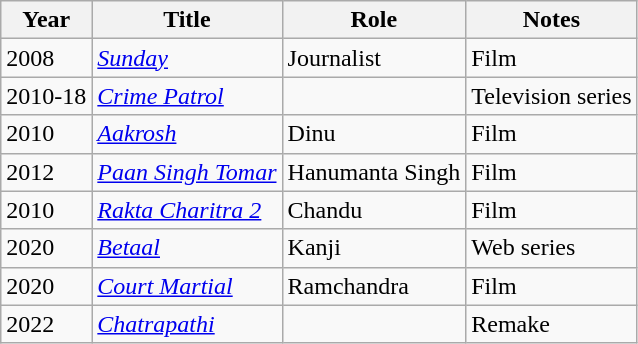<table class="wikitable">
<tr>
<th>Year</th>
<th>Title</th>
<th>Role</th>
<th>Notes</th>
</tr>
<tr>
<td>2008</td>
<td><em><a href='#'>Sunday</a></em></td>
<td>Journalist</td>
<td>Film</td>
</tr>
<tr>
<td>2010-18</td>
<td><em><a href='#'>Crime Patrol</a></em></td>
<td></td>
<td>Television series</td>
</tr>
<tr>
<td>2010</td>
<td><em><a href='#'>Aakrosh</a></em></td>
<td>Dinu</td>
<td>Film</td>
</tr>
<tr>
<td>2012</td>
<td><em><a href='#'>Paan Singh Tomar</a></em></td>
<td>Hanumanta Singh</td>
<td>Film</td>
</tr>
<tr>
<td>2010</td>
<td><em><a href='#'>Rakta Charitra 2</a></em></td>
<td>Chandu</td>
<td>Film</td>
</tr>
<tr>
<td>2020</td>
<td><em><a href='#'>Betaal</a></em></td>
<td>Kanji</td>
<td>Web series</td>
</tr>
<tr>
<td>2020</td>
<td><em><a href='#'>Court Martial</a></em></td>
<td>Ramchandra</td>
<td>Film</td>
</tr>
<tr>
<td>2022</td>
<td><em><a href='#'>Chatrapathi</a></em></td>
<td></td>
<td>Remake</td>
</tr>
</table>
